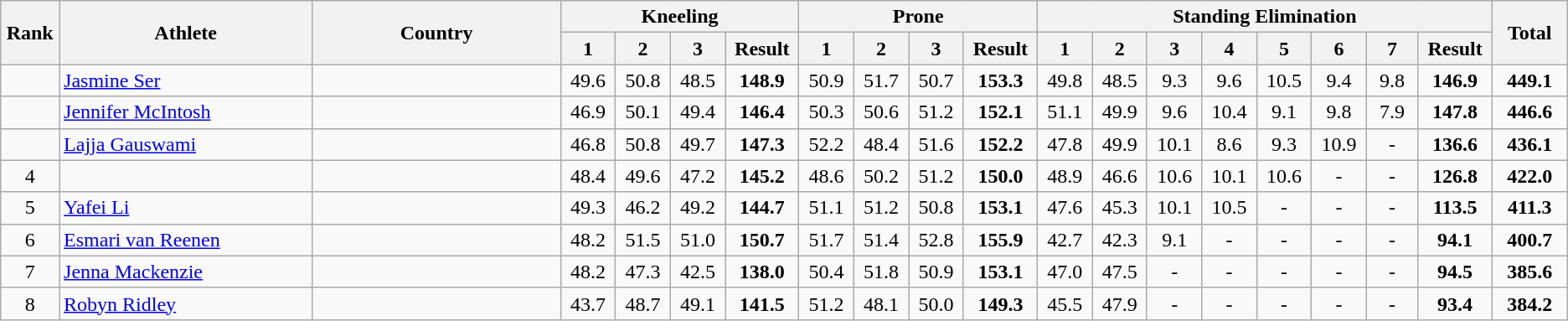<table class="wikitable sortable" style="text-align:center;">
<tr>
<th rowspan=2 width=40>Rank</th>
<th rowspan=2 width=250>Athlete</th>
<th rowspan=2 width=250>Country</th>
<th colspan=4>Kneeling</th>
<th colspan=4>Prone</th>
<th colspan=8>Standing Elimination</th>
<th rowspan=2 width=60>Total</th>
</tr>
<tr>
<th width=40>1</th>
<th width=40>2</th>
<th width=40>3</th>
<th width=55>Result</th>
<th width=40>1</th>
<th width=40>2</th>
<th width=40>3</th>
<th width=55>Result</th>
<th width=40>1</th>
<th width=40>2</th>
<th width=40>3</th>
<th width=40>4</th>
<th width=40>5</th>
<th width=40>6</th>
<th width=40>7</th>
<th width=55>Result</th>
</tr>
<tr>
<td></td>
<td align=left><a href='#'>Jasmine Ser</a></td>
<td align=left></td>
<td>49.6</td>
<td>50.8</td>
<td>48.5</td>
<td><strong>148.9</strong></td>
<td>50.9</td>
<td>51.7</td>
<td>50.7</td>
<td><strong>153.3</strong></td>
<td>49.8</td>
<td>48.5</td>
<td>9.3</td>
<td>9.6</td>
<td>10.5</td>
<td>9.4</td>
<td>9.8</td>
<td><strong>146.9</strong></td>
<td><strong>449.1</strong></td>
</tr>
<tr>
<td></td>
<td align=left><a href='#'>Jennifer McIntosh</a></td>
<td align=left></td>
<td>46.9</td>
<td>50.1</td>
<td>49.4</td>
<td><strong>146.4</strong></td>
<td>50.3</td>
<td>50.6</td>
<td>51.2</td>
<td><strong>152.1</strong></td>
<td>51.1</td>
<td>49.9</td>
<td>9.6</td>
<td>10.4</td>
<td>9.1</td>
<td>9.8</td>
<td>7.9</td>
<td><strong>147.8</strong></td>
<td><strong>446.6</strong></td>
</tr>
<tr>
<td></td>
<td align=left><a href='#'>Lajja Gauswami</a></td>
<td align=left></td>
<td>46.8</td>
<td>50.8</td>
<td>49.7</td>
<td><strong>147.3</strong></td>
<td>52.2</td>
<td>48.4</td>
<td>51.6</td>
<td><strong>152.2</strong></td>
<td>47.8</td>
<td>49.9</td>
<td>10.1</td>
<td>8.6</td>
<td>9.3</td>
<td>10.9</td>
<td>-</td>
<td><strong>136.6</strong></td>
<td><strong>436.1</strong></td>
</tr>
<tr>
<td>4</td>
<td align=left></td>
<td align=left></td>
<td>48.4</td>
<td>49.6</td>
<td>47.2</td>
<td><strong>145.2</strong></td>
<td>48.6</td>
<td>50.2</td>
<td>51.2</td>
<td><strong>150.0</strong></td>
<td>48.9</td>
<td>46.6</td>
<td>10.6</td>
<td>10.1</td>
<td>10.6</td>
<td>-</td>
<td>-</td>
<td><strong>126.8</strong></td>
<td><strong>422.0</strong></td>
</tr>
<tr>
<td>5</td>
<td align=left><a href='#'>Yafei Li</a></td>
<td align=left></td>
<td>49.3</td>
<td>46.2</td>
<td>49.2</td>
<td><strong>144.7</strong></td>
<td>51.1</td>
<td>51.2</td>
<td>50.8</td>
<td><strong>153.1</strong></td>
<td>47.6</td>
<td>45.3</td>
<td>10.1</td>
<td>10.5</td>
<td>-</td>
<td>-</td>
<td>-</td>
<td><strong>113.5</strong></td>
<td><strong>411.3</strong></td>
</tr>
<tr>
<td>6</td>
<td align=left><a href='#'>Esmari van Reenen</a></td>
<td align=left></td>
<td>48.2</td>
<td>51.5</td>
<td>51.0</td>
<td><strong>150.7</strong></td>
<td>51.7</td>
<td>51.4</td>
<td>52.8</td>
<td><strong>155.9</strong></td>
<td>42.7</td>
<td>42.3</td>
<td>9.1</td>
<td>-</td>
<td>-</td>
<td>-</td>
<td>-</td>
<td><strong>94.1</strong></td>
<td><strong>400.7</strong></td>
</tr>
<tr>
<td>7</td>
<td align=left><a href='#'>Jenna Mackenzie</a></td>
<td align=left></td>
<td>48.2</td>
<td>47.3</td>
<td>42.5</td>
<td><strong>138.0</strong></td>
<td>50.4</td>
<td>51.8</td>
<td>50.9</td>
<td><strong>153.1</strong></td>
<td>47.0</td>
<td>47.5</td>
<td>-</td>
<td>-</td>
<td>-</td>
<td>-</td>
<td>-</td>
<td><strong>94.5</strong></td>
<td><strong>385.6</strong></td>
</tr>
<tr>
<td>8</td>
<td align=left><a href='#'>Robyn Ridley</a></td>
<td align=left></td>
<td>43.7</td>
<td>48.7</td>
<td>49.1</td>
<td><strong>141.5</strong></td>
<td>51.2</td>
<td>48.1</td>
<td>50.0</td>
<td><strong>149.3</strong></td>
<td>45.5</td>
<td>47.9</td>
<td>-</td>
<td>-</td>
<td>-</td>
<td>-</td>
<td>-</td>
<td><strong>93.4</strong></td>
<td><strong>384.2</strong></td>
</tr>
</table>
